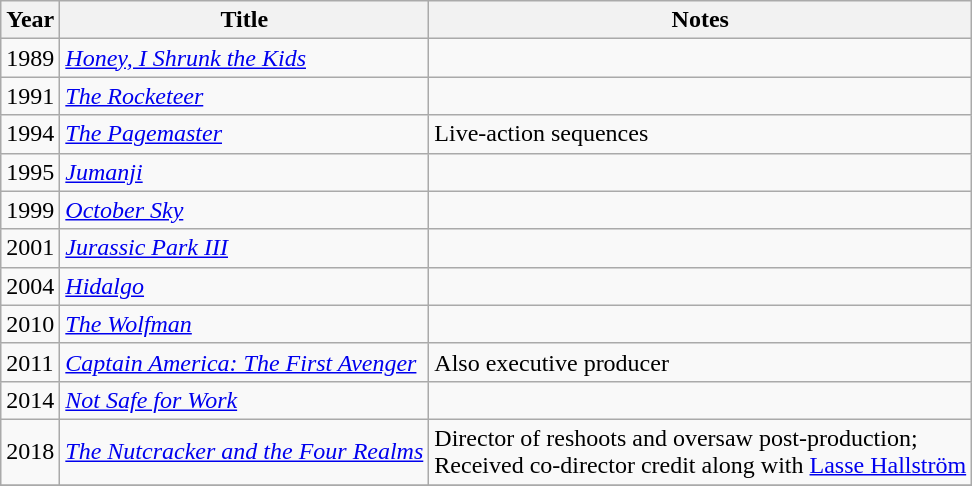<table class="wikitable">
<tr>
<th>Year</th>
<th>Title</th>
<th>Notes</th>
</tr>
<tr>
<td>1989</td>
<td><em><a href='#'>Honey, I Shrunk the Kids</a></em></td>
<td></td>
</tr>
<tr>
<td>1991</td>
<td><em><a href='#'>The Rocketeer</a></em></td>
<td></td>
</tr>
<tr>
<td>1994</td>
<td><em><a href='#'>The Pagemaster</a></em></td>
<td>Live-action sequences</td>
</tr>
<tr>
<td>1995</td>
<td><em><a href='#'>Jumanji</a></em></td>
<td></td>
</tr>
<tr>
<td>1999</td>
<td><em><a href='#'>October Sky</a></em></td>
<td></td>
</tr>
<tr>
<td>2001</td>
<td><em><a href='#'>Jurassic Park III</a></em></td>
<td></td>
</tr>
<tr>
<td>2004</td>
<td><em><a href='#'>Hidalgo</a></em></td>
<td></td>
</tr>
<tr>
<td>2010</td>
<td><em><a href='#'>The Wolfman</a></em></td>
<td></td>
</tr>
<tr>
<td>2011</td>
<td><em><a href='#'>Captain America: The First Avenger</a></em></td>
<td>Also executive producer</td>
</tr>
<tr>
<td>2014</td>
<td><em><a href='#'>Not Safe for Work</a></em></td>
<td></td>
</tr>
<tr>
<td>2018</td>
<td><em><a href='#'>The Nutcracker and the Four Realms</a></em></td>
<td>Director of reshoots and oversaw post-production;<br>Received co-director credit along with <a href='#'>Lasse Hallström</a></td>
</tr>
<tr>
</tr>
</table>
